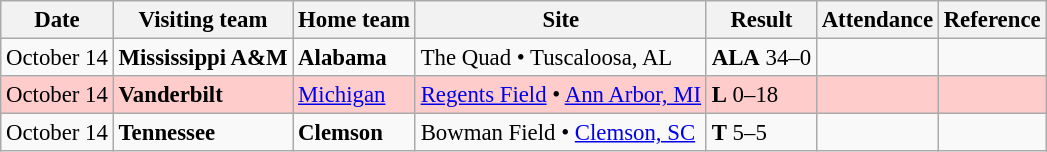<table class="wikitable" style="font-size:95%;">
<tr>
<th>Date</th>
<th>Visiting team</th>
<th>Home team</th>
<th>Site</th>
<th>Result</th>
<th>Attendance</th>
<th class="unsortable">Reference</th>
</tr>
<tr bgcolor=>
<td>October 14</td>
<td><strong>Mississippi A&M</strong></td>
<td><strong>Alabama</strong></td>
<td>The Quad • Tuscaloosa, AL</td>
<td><strong>ALA</strong> 34–0</td>
<td></td>
<td></td>
</tr>
<tr bgcolor=ffcccc>
<td>October 14</td>
<td><strong>Vanderbilt</strong></td>
<td><a href='#'>Michigan</a></td>
<td><a href='#'>Regents Field</a> • <a href='#'>Ann Arbor, MI</a></td>
<td><strong>L</strong> 0–18</td>
<td></td>
<td></td>
</tr>
<tr bgcolor=>
<td>October 14</td>
<td><strong>Tennessee</strong></td>
<td><strong>Clemson</strong></td>
<td>Bowman Field • <a href='#'>Clemson, SC</a></td>
<td><strong>T</strong> 5–5</td>
<td></td>
<td></td>
</tr>
</table>
